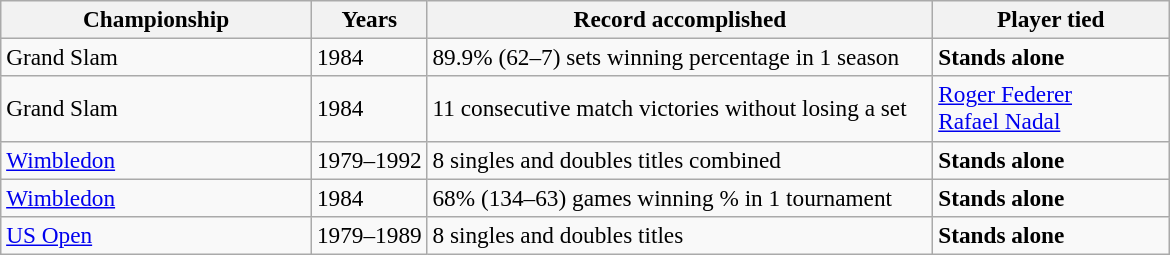<table class=wikitable style=font-size:97%>
<tr>
<th width=200>Championship</th>
<th>Years</th>
<th style="width:330px;">Record accomplished</th>
<th width=150>Player tied</th>
</tr>
<tr>
<td>Grand Slam</td>
<td>1984</td>
<td>89.9% (62–7) sets winning percentage in 1 season</td>
<td><strong>Stands alone</strong></td>
</tr>
<tr>
<td>Grand Slam</td>
<td>1984</td>
<td>11 consecutive match victories without losing a set</td>
<td><a href='#'>Roger Federer</a><br><a href='#'>Rafael Nadal</a></td>
</tr>
<tr>
<td><a href='#'>Wimbledon</a></td>
<td>1979–1992</td>
<td>8 singles and doubles titles combined</td>
<td><strong>Stands alone</strong></td>
</tr>
<tr>
<td><a href='#'>Wimbledon</a></td>
<td>1984</td>
<td>68% (134–63) games winning % in 1 tournament</td>
<td><strong>Stands alone</strong></td>
</tr>
<tr>
<td><a href='#'>US Open</a></td>
<td>1979–1989</td>
<td>8 singles and doubles titles</td>
<td><strong>Stands alone</strong></td>
</tr>
</table>
